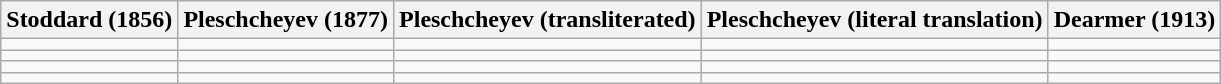<table class="wikitable">
<tr>
<th>Stoddard (1856)</th>
<th>Pleschcheyev (1877)</th>
<th>Pleschcheyev (transliterated)</th>
<th>Pleschcheyev (literal translation)</th>
<th>Dearmer (1913)</th>
</tr>
<tr>
<td></td>
<td></td>
<td></td>
<td></td>
<td></td>
</tr>
<tr>
<td></td>
<td></td>
<td></td>
<td></td>
<td></td>
</tr>
<tr>
<td></td>
<td></td>
<td></td>
<td></td>
<td></td>
</tr>
<tr>
<td></td>
<td></td>
<td></td>
<td></td>
<td></td>
</tr>
</table>
